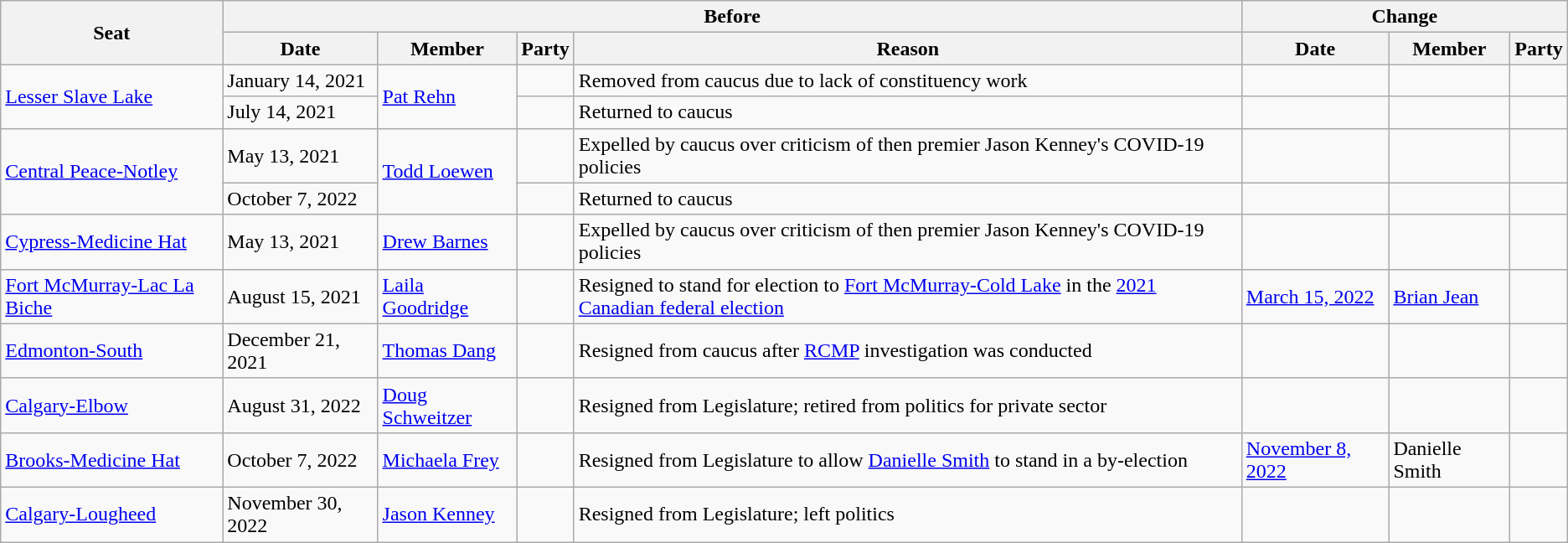<table class="wikitable plainrowheaders" style="border: none;">
<tr>
<th rowspan="2">Seat</th>
<th colspan="4">Before</th>
<th colspan="3">Change</th>
</tr>
<tr>
<th>Date</th>
<th>Member</th>
<th>Party</th>
<th>Reason</th>
<th>Date</th>
<th>Member</th>
<th>Party</th>
</tr>
<tr>
<td rowspan="2"><a href='#'>Lesser Slave Lake</a></td>
<td>January 14, 2021</td>
<td rowspan="2"><a href='#'>Pat Rehn</a></td>
<td></td>
<td>Removed from caucus due to lack of constituency work</td>
<td></td>
<td></td>
<td></td>
</tr>
<tr>
<td>July 14, 2021</td>
<td></td>
<td>Returned to caucus</td>
<td></td>
<td></td>
<td></td>
</tr>
<tr>
<td rowspan="2"><a href='#'>Central Peace-Notley</a></td>
<td>May 13, 2021</td>
<td rowspan="2"><a href='#'>Todd Loewen</a></td>
<td></td>
<td>Expelled by caucus over criticism of then premier Jason Kenney's COVID-19 policies </td>
<td></td>
<td></td>
<td></td>
</tr>
<tr>
<td>October 7, 2022</td>
<td></td>
<td>Returned to caucus</td>
<td></td>
<td></td>
<td></td>
</tr>
<tr>
<td><a href='#'>Cypress-Medicine Hat</a></td>
<td>May 13, 2021</td>
<td><a href='#'>Drew Barnes</a></td>
<td></td>
<td>Expelled by caucus over criticism of then premier Jason Kenney's COVID-19 policies</td>
<td></td>
<td></td>
<td></td>
</tr>
<tr>
<td><a href='#'>Fort McMurray-Lac La Biche</a></td>
<td>August 15, 2021</td>
<td><a href='#'>Laila Goodridge</a></td>
<td></td>
<td>Resigned to stand for election to <a href='#'>Fort McMurray-Cold Lake</a> in the <a href='#'>2021 Canadian federal election</a></td>
<td><a href='#'>March 15, 2022</a></td>
<td><a href='#'>Brian Jean</a></td>
<td></td>
</tr>
<tr>
<td><a href='#'>Edmonton-South</a></td>
<td>December 21, 2021</td>
<td><a href='#'>Thomas Dang</a></td>
<td></td>
<td>Resigned from caucus after <a href='#'>RCMP</a> investigation was conducted</td>
<td></td>
<td></td>
<td></td>
</tr>
<tr>
<td><a href='#'>Calgary-Elbow</a></td>
<td>August 31, 2022</td>
<td><a href='#'>Doug Schweitzer</a></td>
<td></td>
<td>Resigned from Legislature; retired from politics for private sector</td>
<td></td>
<td></td>
<td></td>
</tr>
<tr>
<td><a href='#'>Brooks-Medicine Hat</a></td>
<td>October 7, 2022</td>
<td><a href='#'>Michaela Frey</a></td>
<td></td>
<td>Resigned from Legislature to allow <a href='#'>Danielle Smith</a> to stand in a by-election</td>
<td><a href='#'>November 8, 2022</a></td>
<td>Danielle Smith</td>
<td></td>
</tr>
<tr>
<td><a href='#'>Calgary-Lougheed</a></td>
<td>November 30, 2022</td>
<td><a href='#'>Jason Kenney</a></td>
<td></td>
<td>Resigned from Legislature; left politics</td>
<td></td>
<td></td>
<td></td>
</tr>
</table>
